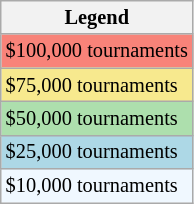<table class=wikitable style=font-size:85%>
<tr>
<th>Legend</th>
</tr>
<tr style="background:#f88379;">
<td>$100,000 tournaments</td>
</tr>
<tr style="background:#f7e98e;">
<td>$75,000 tournaments</td>
</tr>
<tr style="background:#addfad;">
<td>$50,000 tournaments</td>
</tr>
<tr style="background:lightblue;">
<td>$25,000 tournaments</td>
</tr>
<tr style="background:#f0f8ff;">
<td>$10,000 tournaments</td>
</tr>
</table>
